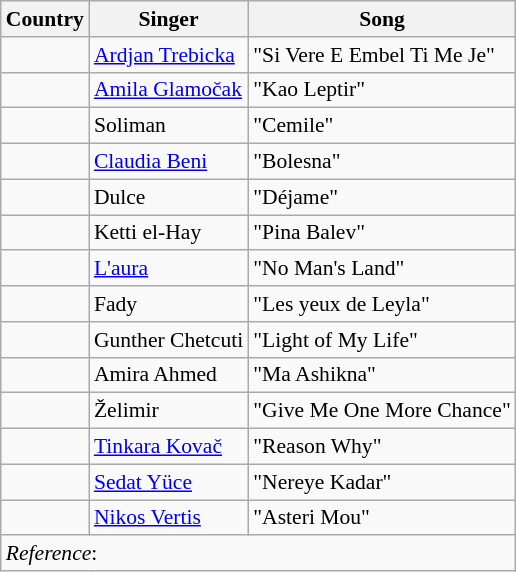<table class="wikitable plainrowheaders sortable" style="font-size: 90%">
<tr>
<th>Country</th>
<th>Singer</th>
<th>Song</th>
</tr>
<tr>
<td></td>
<td><a href='#'>Ardjan Trebicka</a></td>
<td>"Si Vere E Embel Ti Me Je"</td>
</tr>
<tr>
<td></td>
<td><a href='#'>Amila Glamočak</a></td>
<td>"Kao Leptir"</td>
</tr>
<tr>
<td></td>
<td>Soliman</td>
<td>"Cemile"</td>
</tr>
<tr>
<td></td>
<td><a href='#'>Claudia Beni</a></td>
<td>"Bolesna"</td>
</tr>
<tr>
<td></td>
<td>Dulce</td>
<td>"Déjame"</td>
</tr>
<tr>
<td></td>
<td>Ketti el-Hay</td>
<td>"Pina Balev"</td>
</tr>
<tr>
<td></td>
<td><a href='#'>L'aura</a></td>
<td>"No Man's Land"</td>
</tr>
<tr>
<td></td>
<td>Fady</td>
<td>"Les yeux de Leyla"</td>
</tr>
<tr>
<td></td>
<td>Gunther Chetcuti</td>
<td>"Light of My Life"</td>
</tr>
<tr>
<td></td>
<td>Amira Ahmed</td>
<td>"Ma Ashikna"</td>
</tr>
<tr>
<td></td>
<td>Želimir</td>
<td>"Give Me One More Chance"</td>
</tr>
<tr>
<td></td>
<td><a href='#'>Tinkara Kovač</a></td>
<td>"Reason Why"</td>
</tr>
<tr>
<td></td>
<td><a href='#'>Sedat Yüce</a></td>
<td>"Nereye Kadar"</td>
</tr>
<tr>
<td></td>
<td><a href='#'>Nikos Vertis</a></td>
<td>"Asteri Mou"</td>
</tr>
<tr>
<td colspan=3><em>Reference</em>:</td>
</tr>
</table>
